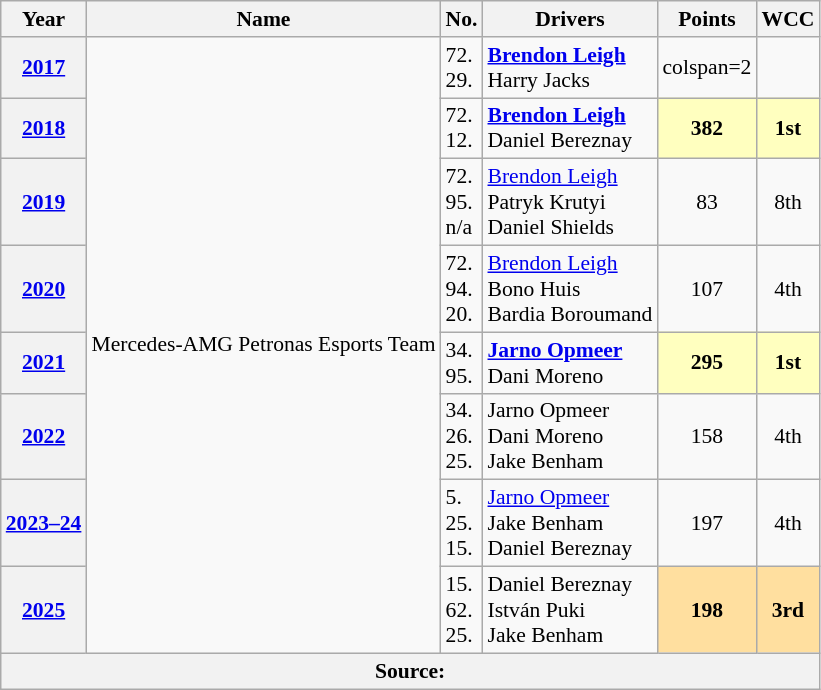<table class="wikitable" style="font-size: 90%;">
<tr>
<th>Year</th>
<th>Name</th>
<th>No.</th>
<th>Drivers</th>
<th>Points</th>
<th>WCC</th>
</tr>
<tr>
<th><a href='#'>2017</a></th>
<td rowspan=8> Mercedes-AMG Petronas Esports Team</td>
<td>72.<br>29.</td>
<td> <strong><a href='#'>Brendon Leigh</a></strong><br> Harry Jacks</td>
<td>colspan=2 </td>
</tr>
<tr>
<th><a href='#'>2018</a></th>
<td>72.<br>12.</td>
<td> <strong><a href='#'>Brendon Leigh</a></strong><br> Daniel Bereznay</td>
<td align="center" style="background:#ffffbf;"><strong>382</strong></td>
<td align="center" style="background:#ffffbf;"><strong>1st</strong></td>
</tr>
<tr>
<th><a href='#'>2019</a></th>
<td>72.<br>95.<br>n/a</td>
<td> <a href='#'>Brendon Leigh</a><br> Patryk Krutyi<br> Daniel Shields</td>
<td align="center">83</td>
<td align="center">8th</td>
</tr>
<tr>
<th><a href='#'>2020</a></th>
<td>72.<br>94.<br>20.</td>
<td> <a href='#'>Brendon Leigh</a><br> Bono Huis<br> Bardia Boroumand</td>
<td align="center">107</td>
<td align="center">4th</td>
</tr>
<tr>
<th><a href='#'>2021</a></th>
<td>34.<br>95.</td>
<td> <strong><a href='#'>Jarno Opmeer</a></strong><br> Dani Moreno</td>
<td align="center" style="background:#ffffbf;"><strong>295</strong></td>
<td align="center" style="background:#ffffbf;"><strong>1st</strong></td>
</tr>
<tr>
<th><a href='#'>2022</a></th>
<td>34.<br>26.<br>25.</td>
<td> Jarno Opmeer<br> Dani Moreno<br> Jake Benham</td>
<td align="center">158</td>
<td align="center">4th</td>
</tr>
<tr>
<th><a href='#'>2023–24</a></th>
<td>5.<br>25.<br>15.</td>
<td> <a href='#'>Jarno Opmeer</a><br> Jake Benham<br> Daniel Bereznay</td>
<td align="center">197</td>
<td align="center">4th</td>
</tr>
<tr>
<th><a href='#'>2025</a></th>
<td>15.<br>62.<br>25.</td>
<td> Daniel Bereznay<br> István Puki<br> Jake Benham</td>
<td align="center" style="background:#ffdf9f;"><strong>198</strong></td>
<td align="center" style="background:#ffdf9f;"><strong>3rd</strong></td>
</tr>
<tr>
<th colspan="9">Source:</th>
</tr>
</table>
